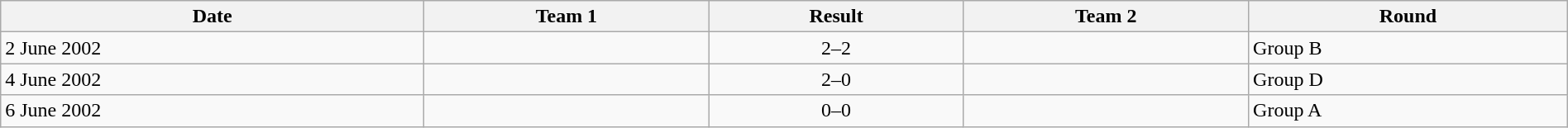<table class="wikitable" style="text-align: left;" width="100%">
<tr>
<th>Date</th>
<th>Team 1</th>
<th>Result</th>
<th>Team 2</th>
<th>Round</th>
</tr>
<tr>
<td>2 June 2002</td>
<td></td>
<td style="text-align:center;">2–2</td>
<td></td>
<td>Group B</td>
</tr>
<tr>
<td>4 June 2002</td>
<td></td>
<td style="text-align:center;">2–0</td>
<td></td>
<td>Group D</td>
</tr>
<tr>
<td>6 June 2002</td>
<td></td>
<td style="text-align:center;">0–0</td>
<td></td>
<td>Group A</td>
</tr>
</table>
